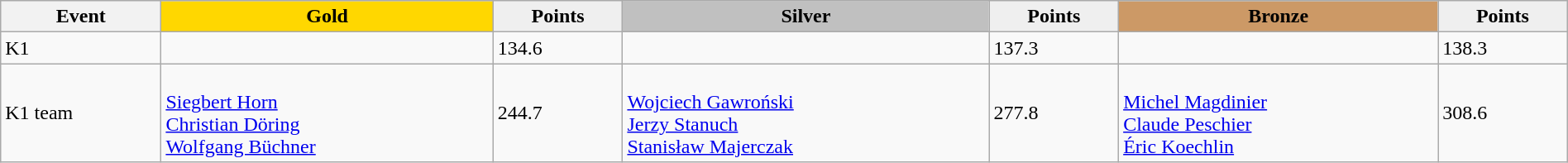<table class="wikitable" width=100%>
<tr>
<th>Event</th>
<td align=center bgcolor="gold"><strong>Gold</strong></td>
<td align=center bgcolor="EFEFEF"><strong>Points</strong></td>
<td align=center bgcolor="silver"><strong>Silver</strong></td>
<td align=center bgcolor="EFEFEF"><strong>Points</strong></td>
<td align=center bgcolor="CC9966"><strong>Bronze</strong></td>
<td align=center bgcolor="EFEFEF"><strong>Points</strong></td>
</tr>
<tr>
<td>K1</td>
<td></td>
<td>134.6</td>
<td></td>
<td>137.3</td>
<td></td>
<td>138.3</td>
</tr>
<tr>
<td>K1 team</td>
<td><br><a href='#'>Siegbert Horn</a><br><a href='#'>Christian Döring</a><br><a href='#'>Wolfgang Büchner</a></td>
<td>244.7</td>
<td><br><a href='#'>Wojciech Gawroński</a><br><a href='#'>Jerzy Stanuch</a><br><a href='#'>Stanisław Majerczak</a></td>
<td>277.8</td>
<td><br><a href='#'>Michel Magdinier</a><br><a href='#'>Claude Peschier</a><br><a href='#'>Éric Koechlin</a></td>
<td>308.6</td>
</tr>
</table>
